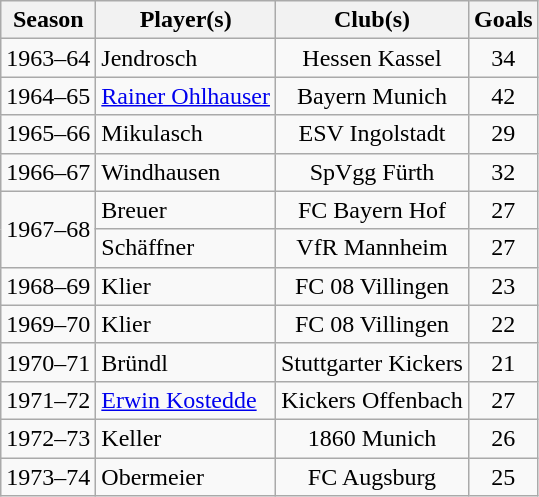<table class="wikitable">
<tr>
<th>Season</th>
<th>Player(s)</th>
<th>Club(s)</th>
<th>Goals</th>
</tr>
<tr align="center">
<td>1963–64</td>
<td align="left">Jendrosch</td>
<td>Hessen Kassel</td>
<td>34</td>
</tr>
<tr align="center">
<td>1964–65</td>
<td align="left"><a href='#'>Rainer Ohlhauser</a></td>
<td>Bayern Munich</td>
<td>42</td>
</tr>
<tr align="center">
<td>1965–66</td>
<td align="left">Mikulasch</td>
<td>ESV Ingolstadt</td>
<td>29</td>
</tr>
<tr align="center">
<td>1966–67</td>
<td align="left">Windhausen</td>
<td>SpVgg Fürth</td>
<td>32</td>
</tr>
<tr align="center">
<td rowspan=2>1967–68</td>
<td align="left">Breuer</td>
<td>FC Bayern Hof</td>
<td>27</td>
</tr>
<tr align="center">
<td align="left">Schäffner</td>
<td>VfR Mannheim</td>
<td>27</td>
</tr>
<tr align="center">
<td>1968–69</td>
<td align="left">Klier</td>
<td>FC 08 Villingen</td>
<td>23</td>
</tr>
<tr align="center">
<td>1969–70</td>
<td align="left">Klier</td>
<td>FC 08 Villingen</td>
<td>22</td>
</tr>
<tr align="center">
<td>1970–71</td>
<td align="left">Bründl</td>
<td>Stuttgarter Kickers</td>
<td>21</td>
</tr>
<tr align="center">
<td>1971–72</td>
<td align="left"><a href='#'>Erwin Kostedde</a></td>
<td>Kickers Offenbach</td>
<td>27</td>
</tr>
<tr align="center">
<td>1972–73</td>
<td align="left">Keller</td>
<td>1860 Munich</td>
<td>26</td>
</tr>
<tr align="center">
<td>1973–74</td>
<td align="left">Obermeier</td>
<td>FC Augsburg</td>
<td>25</td>
</tr>
</table>
